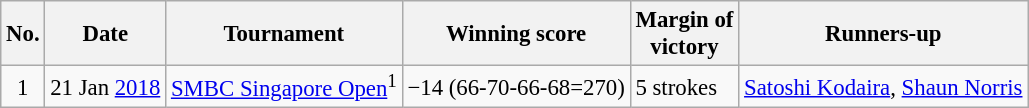<table class="wikitable" style="font-size:95%;">
<tr>
<th>No.</th>
<th>Date</th>
<th>Tournament</th>
<th>Winning score</th>
<th>Margin of<br>victory</th>
<th>Runners-up</th>
</tr>
<tr>
<td align=center>1</td>
<td align=right>21 Jan <a href='#'>2018</a></td>
<td><a href='#'>SMBC Singapore Open</a><sup>1</sup></td>
<td>−14 (66-70-66-68=270)</td>
<td>5 strokes</td>
<td> <a href='#'>Satoshi Kodaira</a>,  <a href='#'>Shaun Norris</a></td>
</tr>
</table>
